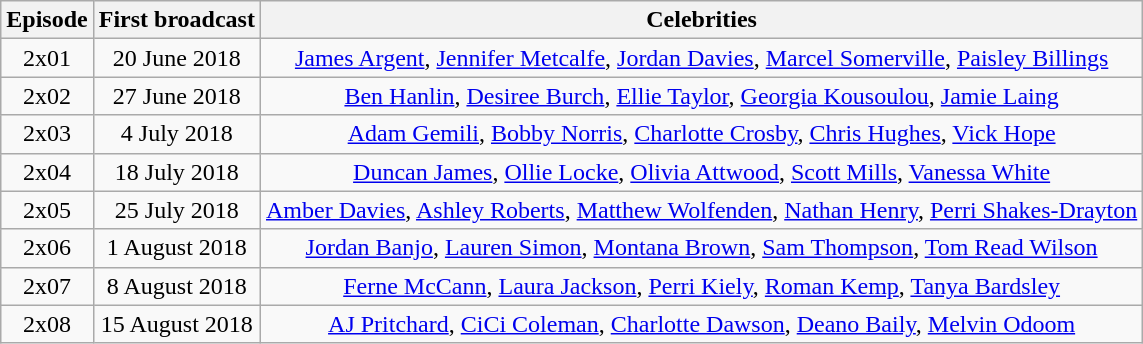<table class="wikitable" style="text-align:center;">
<tr>
<th>Episode</th>
<th>First broadcast</th>
<th>Celebrities</th>
</tr>
<tr>
<td>2x01</td>
<td>20 June 2018</td>
<td><a href='#'>James Argent</a>, <a href='#'>Jennifer Metcalfe</a>, <a href='#'>Jordan Davies</a>, <a href='#'>Marcel Somerville</a>, <a href='#'>Paisley Billings</a></td>
</tr>
<tr>
<td>2x02</td>
<td>27 June 2018</td>
<td><a href='#'>Ben Hanlin</a>, <a href='#'>Desiree Burch</a>, <a href='#'>Ellie Taylor</a>, <a href='#'>Georgia Kousoulou</a>, <a href='#'>Jamie Laing</a></td>
</tr>
<tr>
<td>2x03</td>
<td>4 July 2018</td>
<td><a href='#'>Adam Gemili</a>, <a href='#'>Bobby Norris</a>, <a href='#'>Charlotte Crosby</a>, <a href='#'>Chris Hughes</a>, <a href='#'>Vick Hope</a></td>
</tr>
<tr>
<td>2x04</td>
<td>18 July 2018</td>
<td><a href='#'>Duncan James</a>, <a href='#'>Ollie Locke</a>, <a href='#'>Olivia Attwood</a>, <a href='#'>Scott Mills</a>, <a href='#'>Vanessa White</a></td>
</tr>
<tr>
<td>2x05</td>
<td>25 July 2018</td>
<td><a href='#'>Amber Davies</a>, <a href='#'>Ashley Roberts</a>, <a href='#'>Matthew Wolfenden</a>, <a href='#'>Nathan Henry</a>, <a href='#'>Perri Shakes-Drayton</a></td>
</tr>
<tr>
<td>2x06</td>
<td>1 August 2018</td>
<td><a href='#'>Jordan Banjo</a>, <a href='#'>Lauren Simon</a>, <a href='#'>Montana Brown</a>, <a href='#'>Sam Thompson</a>, <a href='#'>Tom Read Wilson</a></td>
</tr>
<tr>
<td>2x07</td>
<td>8 August 2018</td>
<td><a href='#'>Ferne McCann</a>, <a href='#'>Laura Jackson</a>, <a href='#'>Perri Kiely</a>, <a href='#'>Roman Kemp</a>, <a href='#'>Tanya Bardsley</a></td>
</tr>
<tr>
<td>2x08</td>
<td>15 August 2018</td>
<td><a href='#'>AJ Pritchard</a>, <a href='#'>CiCi Coleman</a>, <a href='#'>Charlotte Dawson</a>, <a href='#'>Deano Baily</a>, <a href='#'>Melvin Odoom</a></td>
</tr>
</table>
